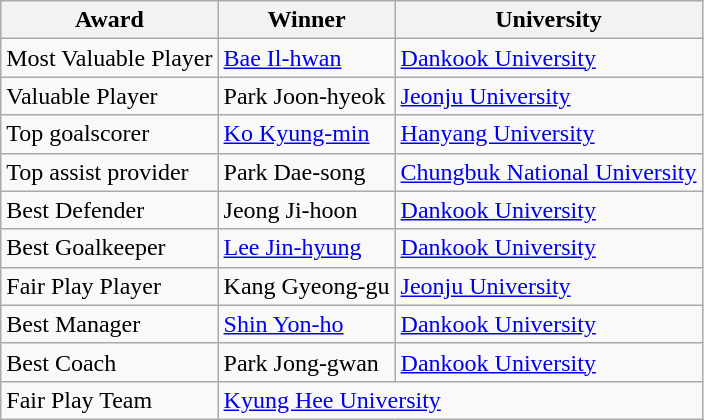<table class="wikitable">
<tr>
<th>Award</th>
<th>Winner</th>
<th>University</th>
</tr>
<tr>
<td>Most Valuable Player</td>
<td><a href='#'>Bae Il-hwan</a></td>
<td><a href='#'>Dankook University</a></td>
</tr>
<tr>
<td>Valuable Player</td>
<td>Park Joon-hyeok</td>
<td><a href='#'>Jeonju University</a></td>
</tr>
<tr>
<td>Top goalscorer</td>
<td><a href='#'>Ko Kyung-min</a></td>
<td><a href='#'>Hanyang University</a></td>
</tr>
<tr>
<td>Top assist provider</td>
<td>Park Dae-song</td>
<td><a href='#'>Chungbuk National University</a></td>
</tr>
<tr>
<td>Best Defender</td>
<td>Jeong Ji-hoon</td>
<td><a href='#'>Dankook University</a></td>
</tr>
<tr>
<td>Best Goalkeeper</td>
<td><a href='#'>Lee Jin-hyung</a></td>
<td><a href='#'>Dankook University</a></td>
</tr>
<tr>
<td>Fair Play Player</td>
<td>Kang Gyeong-gu</td>
<td><a href='#'>Jeonju University</a></td>
</tr>
<tr>
<td>Best Manager</td>
<td><a href='#'>Shin Yon-ho</a></td>
<td><a href='#'>Dankook University</a></td>
</tr>
<tr>
<td>Best Coach</td>
<td>Park Jong-gwan</td>
<td><a href='#'>Dankook University</a></td>
</tr>
<tr>
<td>Fair Play Team</td>
<td colspan="2"><a href='#'>Kyung Hee University</a></td>
</tr>
</table>
